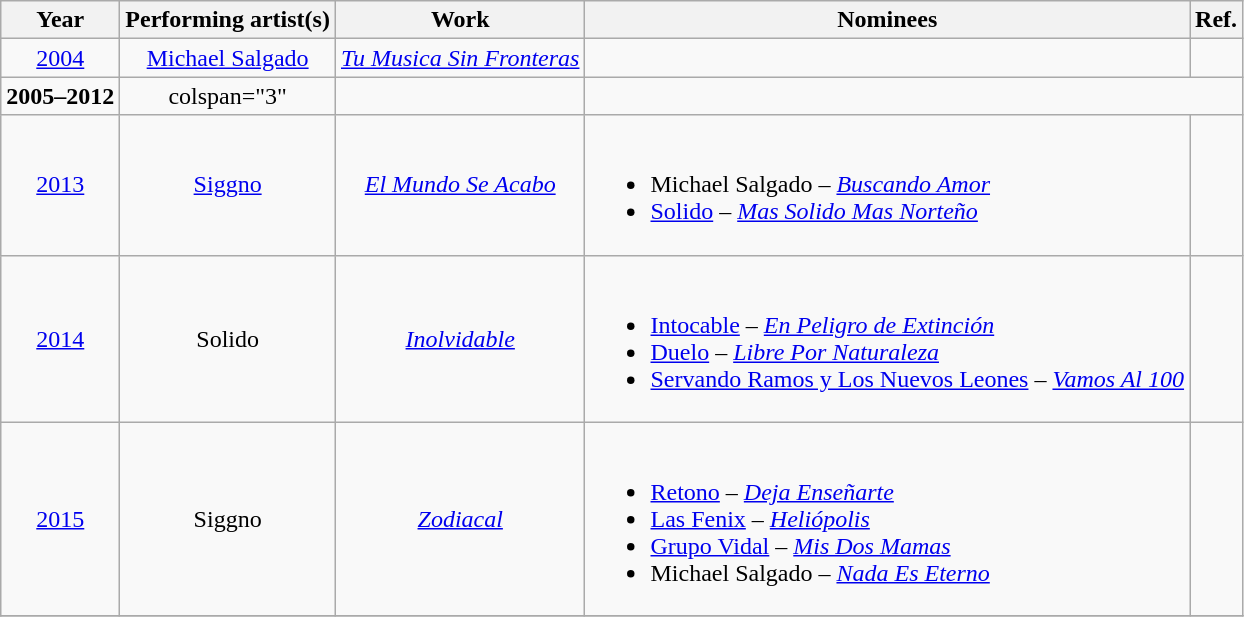<table class="wikitable sortable" style="text-align:center;">
<tr>
<th bgcolor="#efefef">Year</th>
<th bgcolor="#efefef">Performing artist(s)</th>
<th bgcolor="#efefef">Work</th>
<th bgcolor="#efefef" class=unsortable>Nominees</th>
<th bgcolor="#efefef" class=unsortable>Ref.</th>
</tr>
<tr>
<td><a href='#'>2004</a></td>
<td><a href='#'>Michael Salgado</a></td>
<td><em><a href='#'>Tu Musica Sin Fronteras</a></em></td>
<td></td>
<td></td>
</tr>
<tr>
<td><strong>2005–2012</strong></td>
<td>colspan="3" </td>
<td></td>
</tr>
<tr>
<td><a href='#'>2013</a></td>
<td><a href='#'>Siggno</a></td>
<td><em><a href='#'>El Mundo Se Acabo</a></em></td>
<td style="text-align:left;"><br><ul><li>Michael Salgado – <em><a href='#'>Buscando Amor</a></em></li><li><a href='#'>Solido</a> – <em><a href='#'>Mas Solido Mas Norteño</a></em></li></ul></td>
<td></td>
</tr>
<tr>
<td><a href='#'>2014</a></td>
<td>Solido</td>
<td><em><a href='#'>Inolvidable</a></em></td>
<td style="text-align:left;"><br><ul><li><a href='#'>Intocable</a> – <em><a href='#'>En Peligro de Extinción</a></em></li><li><a href='#'>Duelo</a> – <em><a href='#'>Libre Por Naturaleza</a></em></li><li><a href='#'>Servando Ramos y Los Nuevos Leones</a> – <em><a href='#'>Vamos Al 100</a></em></li></ul></td>
<td></td>
</tr>
<tr>
<td><a href='#'>2015</a></td>
<td>Siggno</td>
<td><em><a href='#'>Zodiacal</a></em></td>
<td style="text-align:left;"><br><ul><li><a href='#'>Retono</a> – <em><a href='#'>Deja Enseñarte</a></em></li><li><a href='#'>Las Fenix</a> – <em><a href='#'>Heliópolis</a></em></li><li><a href='#'>Grupo Vidal</a> – <em><a href='#'>Mis Dos Mamas</a></em></li><li>Michael Salgado – <em><a href='#'>Nada Es Eterno</a></em></li></ul></td>
<td></td>
</tr>
<tr>
</tr>
</table>
